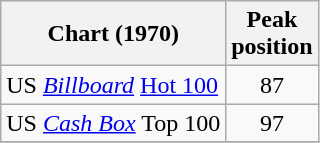<table class="wikitable">
<tr>
<th align="left">Chart (1970)</th>
<th align="left">Peak<br>position</th>
</tr>
<tr>
<td>US <em><a href='#'>Billboard</a></em> <a href='#'>Hot 100</a></td>
<td style="text-align:center;">87</td>
</tr>
<tr>
<td>US <em><a href='#'>Cash Box</a></em> Top 100 </td>
<td style="text-align:center;">97</td>
</tr>
<tr>
</tr>
</table>
